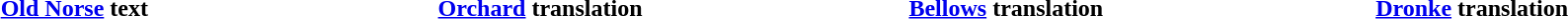<table width="100%">
<tr>
<th width="25%"><a href='#'>Old Norse</a> text</th>
<th width="25%"><a href='#'>Orchard</a> translation</th>
<th width="25%"><a href='#'>Bellows</a> translation</th>
<th width="25%"><a href='#'>Dronke</a> translation</th>
</tr>
<tr>
<td><br></td>
<td><br></td>
<td><br></td>
<td><br></td>
<td></td>
</tr>
</table>
